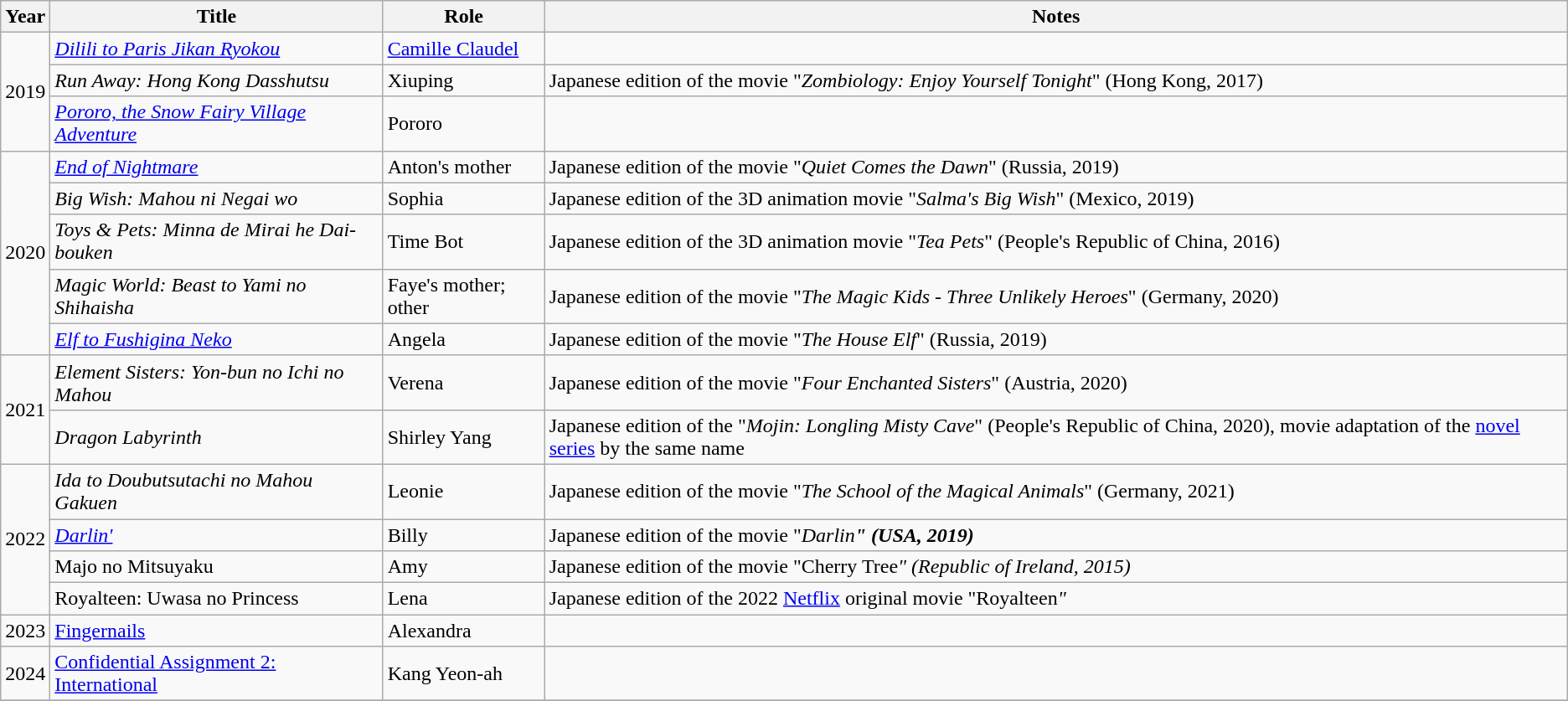<table class="wikitable sortable">
<tr>
<th>Year</th>
<th>Title</th>
<th>Role</th>
<th class="unsortable">Notes</th>
</tr>
<tr>
<td rowspan="3">2019</td>
<td><em><a href='#'>Dilili to Paris Jikan Ryokou</a></em></td>
<td><a href='#'>Camille Claudel</a></td>
<td></td>
</tr>
<tr>
<td><em>Run Away: Hong Kong Dasshutsu</em></td>
<td>Xiuping</td>
<td> Japanese edition of the movie "<em>Zombiology: Enjoy Yourself Tonight</em>" (Hong Kong, 2017)</td>
</tr>
<tr>
<td><em><a href='#'>Pororo, the Snow Fairy Village Adventure</a></em></td>
<td>Pororo</td>
<td></td>
</tr>
<tr>
<td rowspan="5">2020</td>
<td><em><a href='#'>End of Nightmare</a></em></td>
<td>Anton's mother</td>
<td> Japanese edition of the movie "<em>Quiet Comes the Dawn</em>" (Russia, 2019)</td>
</tr>
<tr>
<td><em>Big Wish: Mahou ni Negai wo</em></td>
<td>Sophia</td>
<td> Japanese edition of the 3D animation movie "<em>Salma's Big Wish</em>" (Mexico, 2019)</td>
</tr>
<tr>
<td><em>Toys & Pets: Minna de Mirai he Dai-bouken</em></td>
<td>Time Bot</td>
<td> Japanese edition of the 3D animation movie "<em>Tea Pets</em>" (People's Republic of China, 2016)</td>
</tr>
<tr>
<td><em>Magic World: Beast to Yami no Shihaisha</em></td>
<td>Faye's mother; other</td>
<td> Japanese edition of the movie "<em>The Magic Kids - Three Unlikely Heroes</em>" (Germany, 2020)</td>
</tr>
<tr>
<td><em><a href='#'>Elf to Fushigina Neko</a></em></td>
<td>Angela</td>
<td> Japanese edition of the movie "<em>The House Elf</em>" (Russia, 2019)</td>
</tr>
<tr>
<td rowspan="2">2021</td>
<td><em>Element Sisters: Yon-bun no Ichi no Mahou</em></td>
<td>Verena</td>
<td> Japanese edition of the movie "<em>Four Enchanted Sisters</em>" (Austria, 2020)</td>
</tr>
<tr>
<td><em>Dragon Labyrinth</em></td>
<td>Shirley Yang</td>
<td> Japanese edition of the "<em>Mojin: Longling Misty Cave</em>" (People's Republic of China, 2020), movie adaptation of the <a href='#'>novel series</a> by the same name</td>
</tr>
<tr>
<td rowspan="4">2022</td>
<td><em>Ida to Doubutsutachi no Mahou Gakuen</em></td>
<td>Leonie</td>
<td> Japanese edition of the movie "<em>The School of the Magical Animals</em>" (Germany, 2021)</td>
</tr>
<tr>
<td><em><a href='#'>Darlin'</a></em></td>
<td>Billy</td>
<td> Japanese edition of the movie "<em>Darlin<strong>" (USA, 2019)</td>
</tr>
<tr>
<td></em>Majo no Mitsuyaku<em></td>
<td>Amy</td>
<td> Japanese edition of the movie "</em>Cherry Tree<em>" (Republic of Ireland, 2015)</td>
</tr>
<tr>
<td></em>Royalteen: Uwasa no Princess<em></td>
<td>Lena</td>
<td> Japanese edition of the 2022 <a href='#'>Netflix</a> original movie "</em>Royalteen<em>"</td>
</tr>
<tr>
<td rowspan="1">2023</td>
<td></em><a href='#'>Fingernails</a><em></td>
<td>Alexandra</td>
<td></td>
</tr>
<tr>
<td rowspan="1">2024</td>
<td></em><a href='#'>Confidential Assignment 2: International</a><em></td>
<td>Kang Yeon-ah</td>
<td></td>
</tr>
<tr>
</tr>
</table>
